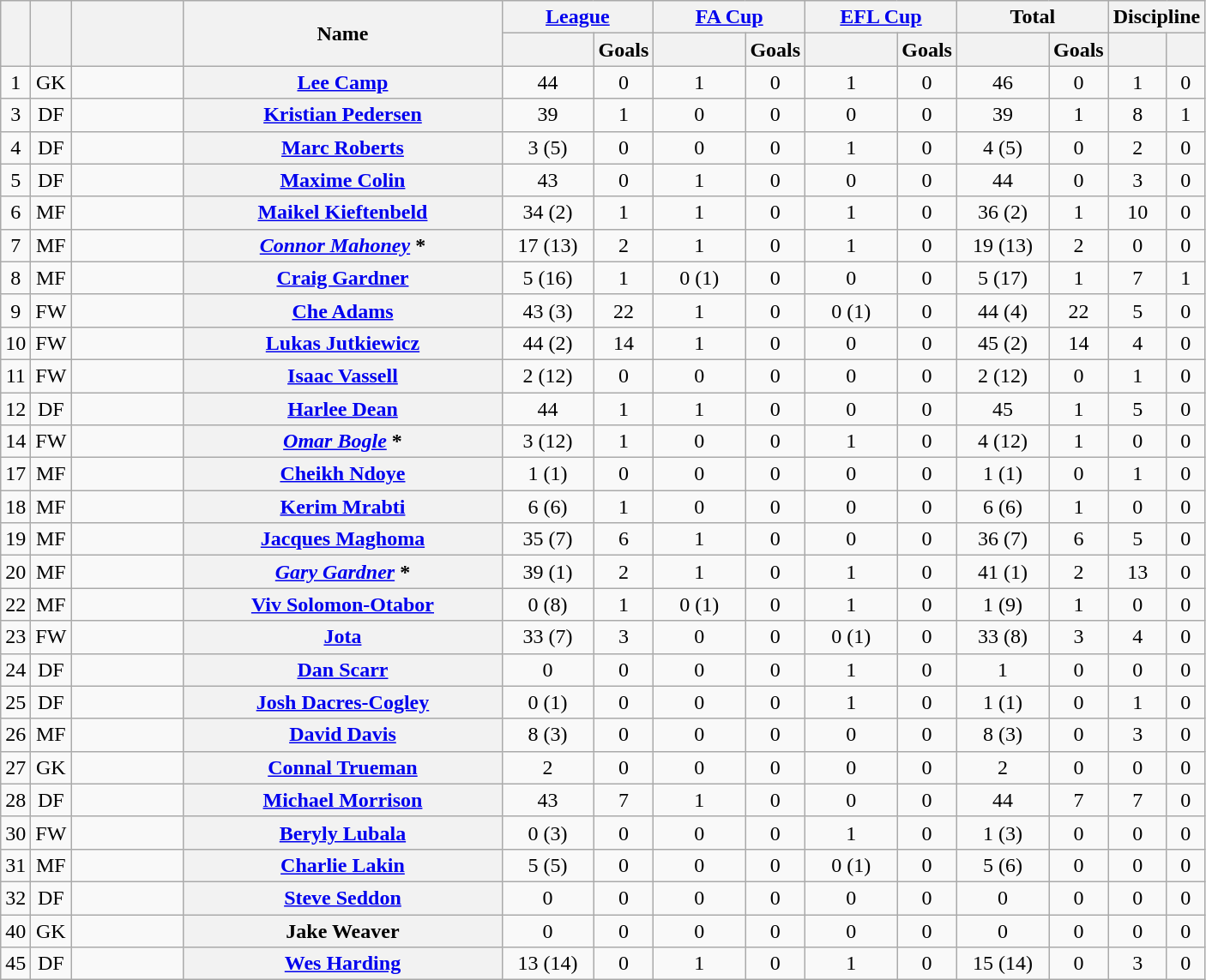<table class="wikitable plainrowheaders" style="text-align:center;">
<tr>
<th rowspan="2" scope="col"></th>
<th rowspan="2" scope="col"></th>
<th rowspan="2" scope="col" style="width:5em;"></th>
<th rowspan="2" scope="col" style="width:15em;">Name</th>
<th colspan="2"><a href='#'>League</a></th>
<th colspan="2"><a href='#'>FA Cup</a></th>
<th colspan="2"><a href='#'>EFL Cup</a></th>
<th colspan="2">Total</th>
<th colspan="2">Discipline</th>
</tr>
<tr>
<th scope="col" style="width:4em;"></th>
<th scope="col">Goals</th>
<th scope="col" style="width:4em;"></th>
<th scope="col">Goals</th>
<th scope="col" style="width:4em;"></th>
<th scope="col">Goals</th>
<th scope="col" style="width:4em;"></th>
<th scope="col">Goals</th>
<th scope="col"></th>
<th scope="col"></th>
</tr>
<tr>
<td>1</td>
<td>GK</td>
<td style=text-align:left></td>
<th scope=row><a href='#'>Lee Camp</a></th>
<td>44</td>
<td>0</td>
<td>1</td>
<td>0</td>
<td>1</td>
<td>0</td>
<td>46</td>
<td>0</td>
<td>1</td>
<td>0</td>
</tr>
<tr>
<td>3</td>
<td>DF</td>
<td style=text-align:left></td>
<th scope=row><a href='#'>Kristian Pedersen</a></th>
<td>39</td>
<td>1</td>
<td>0</td>
<td>0</td>
<td>0</td>
<td>0</td>
<td>39</td>
<td>1</td>
<td>8</td>
<td>1</td>
</tr>
<tr>
<td>4</td>
<td>DF</td>
<td style=text-align:left></td>
<th scope=row><a href='#'>Marc Roberts</a></th>
<td>3 (5)</td>
<td>0</td>
<td>0</td>
<td>0</td>
<td>1</td>
<td>0</td>
<td>4 (5)</td>
<td>0</td>
<td>2</td>
<td>0</td>
</tr>
<tr>
<td>5</td>
<td>DF</td>
<td style=text-align:left></td>
<th scope=row><a href='#'>Maxime Colin</a></th>
<td>43</td>
<td>0</td>
<td>1</td>
<td>0</td>
<td>0</td>
<td>0</td>
<td>44</td>
<td>0</td>
<td>3</td>
<td>0</td>
</tr>
<tr>
<td>6</td>
<td>MF</td>
<td style=text-align:left></td>
<th scope=row><a href='#'>Maikel Kieftenbeld</a></th>
<td>34 (2)</td>
<td>1</td>
<td>1</td>
<td>0</td>
<td>1</td>
<td>0</td>
<td>36 (2)</td>
<td>1</td>
<td>10</td>
<td>0</td>
</tr>
<tr>
<td>7</td>
<td>MF</td>
<td style=text-align:left></td>
<th scope=row><em><a href='#'>Connor Mahoney</a></em> *</th>
<td>17 (13)</td>
<td>2</td>
<td>1</td>
<td>0</td>
<td>1</td>
<td>0</td>
<td>19 (13)</td>
<td>2</td>
<td>0</td>
<td>0</td>
</tr>
<tr>
<td>8</td>
<td>MF</td>
<td style=text-align:left></td>
<th scope=row><a href='#'>Craig Gardner</a></th>
<td>5 (16)</td>
<td>1</td>
<td>0 (1)</td>
<td>0</td>
<td>0</td>
<td>0</td>
<td>5 (17)</td>
<td>1</td>
<td>7</td>
<td>1</td>
</tr>
<tr>
<td>9</td>
<td>FW</td>
<td style=text-align:left></td>
<th scope=row><a href='#'>Che Adams</a></th>
<td>43 (3)</td>
<td>22</td>
<td>1</td>
<td>0</td>
<td>0 (1)</td>
<td>0</td>
<td>44 (4)</td>
<td>22</td>
<td>5</td>
<td>0</td>
</tr>
<tr>
<td>10</td>
<td>FW</td>
<td style=text-align:left></td>
<th scope=row><a href='#'>Lukas Jutkiewicz</a></th>
<td>44 (2)</td>
<td>14</td>
<td>1</td>
<td>0</td>
<td>0</td>
<td>0</td>
<td>45 (2)</td>
<td>14</td>
<td>4</td>
<td>0</td>
</tr>
<tr>
<td>11</td>
<td>FW</td>
<td style=text-align:left></td>
<th scope=row><a href='#'>Isaac Vassell</a></th>
<td>2 (12)</td>
<td>0</td>
<td>0</td>
<td>0</td>
<td>0</td>
<td>0</td>
<td>2 (12)</td>
<td>0</td>
<td>1</td>
<td>0</td>
</tr>
<tr>
<td>12</td>
<td>DF</td>
<td style=text-align:left></td>
<th scope=row><a href='#'>Harlee Dean</a></th>
<td>44</td>
<td>1</td>
<td>1</td>
<td>0</td>
<td>0</td>
<td>0</td>
<td>45</td>
<td>1</td>
<td>5</td>
<td>0</td>
</tr>
<tr>
<td>14</td>
<td>FW</td>
<td style=text-align:left></td>
<th scope=row><em><a href='#'>Omar Bogle</a></em>  * </th>
<td>3 (12)</td>
<td>1</td>
<td>0</td>
<td>0</td>
<td>1</td>
<td>0</td>
<td>4 (12)</td>
<td>1</td>
<td>0</td>
<td>0</td>
</tr>
<tr>
<td>17</td>
<td>MF</td>
<td style=text-align:left></td>
<th scope=row><a href='#'>Cheikh Ndoye</a></th>
<td>1 (1)</td>
<td>0</td>
<td>0</td>
<td>0</td>
<td>0</td>
<td>0</td>
<td>1 (1)</td>
<td>0</td>
<td>1</td>
<td>0</td>
</tr>
<tr>
<td>18</td>
<td>MF</td>
<td style=text-align:left></td>
<th scope=row><a href='#'>Kerim Mrabti</a></th>
<td>6 (6)</td>
<td>1</td>
<td>0</td>
<td>0</td>
<td>0</td>
<td>0</td>
<td>6 (6)</td>
<td>1</td>
<td>0</td>
<td>0</td>
</tr>
<tr>
<td>19</td>
<td>MF</td>
<td style=text-align:left></td>
<th scope=row><a href='#'>Jacques Maghoma</a></th>
<td>35 (7)</td>
<td>6</td>
<td>1</td>
<td>0</td>
<td>0</td>
<td>0</td>
<td>36 (7)</td>
<td>6</td>
<td>5</td>
<td>0</td>
</tr>
<tr>
<td>20</td>
<td>MF</td>
<td style=text-align:left></td>
<th scope=row><em><a href='#'>Gary Gardner</a></em> *</th>
<td>39 (1)</td>
<td>2</td>
<td>1</td>
<td>0</td>
<td>1</td>
<td>0</td>
<td>41 (1)</td>
<td>2</td>
<td>13</td>
<td>0</td>
</tr>
<tr>
<td>22</td>
<td>MF</td>
<td style=text-align:left></td>
<th scope=row><a href='#'>Viv Solomon-Otabor</a></th>
<td>0 (8)</td>
<td>1</td>
<td>0 (1)</td>
<td>0</td>
<td>1</td>
<td>0</td>
<td>1 (9)</td>
<td>1</td>
<td>0</td>
<td>0</td>
</tr>
<tr>
<td>23</td>
<td>FW</td>
<td style=text-align:left></td>
<th scope=row><a href='#'>Jota</a></th>
<td>33 (7)</td>
<td>3</td>
<td>0</td>
<td>0</td>
<td>0 (1)</td>
<td>0</td>
<td>33 (8)</td>
<td>3</td>
<td>4</td>
<td>0</td>
</tr>
<tr>
<td>24</td>
<td>DF</td>
<td style=text-align:left></td>
<th scope=row><a href='#'>Dan Scarr</a> </th>
<td>0</td>
<td>0</td>
<td>0</td>
<td>0</td>
<td>1</td>
<td>0</td>
<td>1</td>
<td>0</td>
<td>0</td>
<td>0</td>
</tr>
<tr>
<td>25</td>
<td>DF</td>
<td style=text-align:left></td>
<th scope=row><a href='#'>Josh Dacres-Cogley</a></th>
<td>0 (1)</td>
<td>0</td>
<td>0</td>
<td>0</td>
<td>1</td>
<td>0</td>
<td>1 (1)</td>
<td>0</td>
<td>1</td>
<td>0</td>
</tr>
<tr>
<td>26</td>
<td>MF</td>
<td style=text-align:left></td>
<th scope=row><a href='#'>David Davis</a></th>
<td>8 (3)</td>
<td>0</td>
<td>0</td>
<td>0</td>
<td>0</td>
<td>0</td>
<td>8 (3)</td>
<td>0</td>
<td>3</td>
<td>0</td>
</tr>
<tr>
<td>27</td>
<td>GK</td>
<td style=text-align:left></td>
<th scope=row><a href='#'>Connal Trueman</a></th>
<td>2</td>
<td>0</td>
<td>0</td>
<td>0</td>
<td>0</td>
<td>0</td>
<td>2</td>
<td>0</td>
<td>0</td>
<td>0</td>
</tr>
<tr>
<td>28</td>
<td>DF</td>
<td style=text-align:left></td>
<th scope=row><a href='#'>Michael Morrison</a></th>
<td>43</td>
<td>7</td>
<td>1</td>
<td>0</td>
<td>0</td>
<td>0</td>
<td>44</td>
<td>7</td>
<td>7</td>
<td>0</td>
</tr>
<tr>
<td>30</td>
<td>FW</td>
<td style=text-align:left></td>
<th scope=row><a href='#'>Beryly Lubala</a></th>
<td>0 (3)</td>
<td>0</td>
<td>0</td>
<td>0</td>
<td>1</td>
<td>0</td>
<td>1 (3)</td>
<td>0</td>
<td>0</td>
<td>0</td>
</tr>
<tr>
<td>31</td>
<td>MF</td>
<td style=text-align:left></td>
<th scope=row><a href='#'>Charlie Lakin</a></th>
<td>5 (5)</td>
<td>0</td>
<td>0</td>
<td>0</td>
<td>0 (1)</td>
<td>0</td>
<td>5 (6)</td>
<td>0</td>
<td>0</td>
<td>0</td>
</tr>
<tr>
<td>32</td>
<td>DF</td>
<td style=text-align:left></td>
<th scope=row><a href='#'>Steve Seddon</a></th>
<td>0</td>
<td>0</td>
<td>0</td>
<td>0</td>
<td>0</td>
<td>0</td>
<td>0</td>
<td>0</td>
<td>0</td>
<td>0</td>
</tr>
<tr>
<td>40</td>
<td>GK</td>
<td style=text-align:left></td>
<th scope=row>Jake Weaver</th>
<td>0</td>
<td>0</td>
<td>0</td>
<td>0</td>
<td>0</td>
<td>0</td>
<td>0</td>
<td>0</td>
<td>0</td>
<td>0</td>
</tr>
<tr>
<td>45</td>
<td>DF</td>
<td style=text-align:left></td>
<th scope=row><a href='#'>Wes Harding</a></th>
<td>13 (14)</td>
<td>0</td>
<td>1</td>
<td>0</td>
<td>1</td>
<td>0</td>
<td>15 (14)</td>
<td>0</td>
<td>3</td>
<td>0</td>
</tr>
</table>
